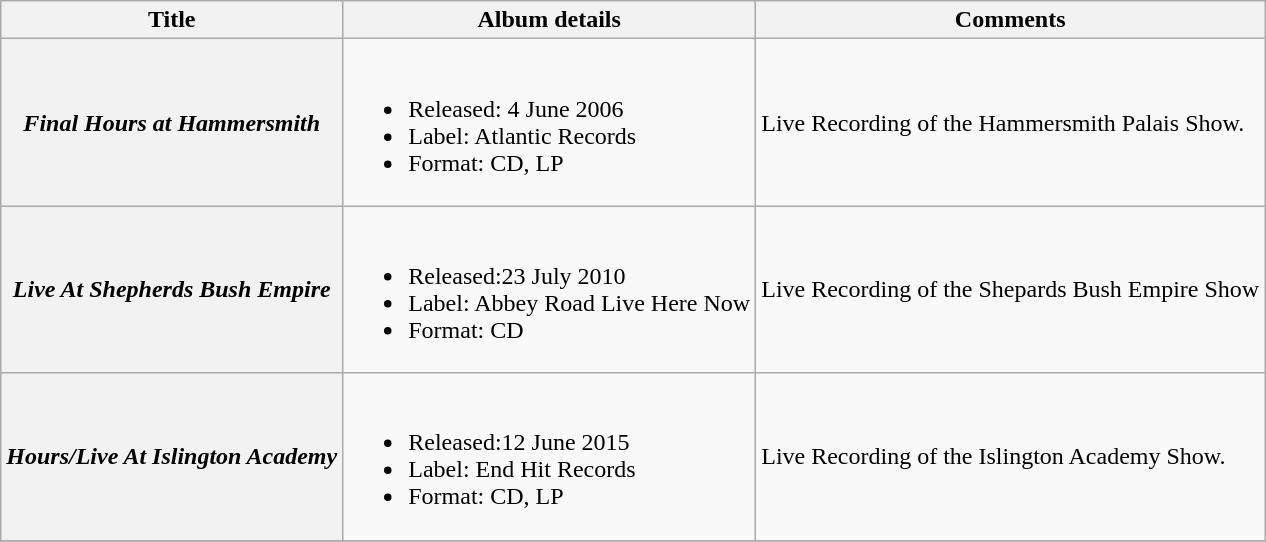<table class="wikitable plainrowheaders">
<tr>
<th scope="col">Title</th>
<th scope="col">Album details</th>
<th scope="col">Comments</th>
</tr>
<tr>
<th scope="row"><em>Final Hours at Hammersmith</em></th>
<td><br><ul><li>Released: 4 June 2006</li><li>Label: Atlantic Records</li><li>Format: CD, LP</li></ul></td>
<td>Live Recording of the Hammersmith Palais Show.</td>
</tr>
<tr>
<th scope="row"><em>Live At Shepherds Bush Empire</em></th>
<td><br><ul><li>Released:23 July 2010</li><li>Label: Abbey Road Live Here Now</li><li>Format: CD</li></ul></td>
<td>Live Recording of the Shepards Bush Empire Show</td>
</tr>
<tr>
<th scope="row"><em>Hours/Live At Islington Academy</em></th>
<td><br><ul><li>Released:12 June 2015</li><li>Label: End Hit Records</li><li>Format: CD, LP</li></ul></td>
<td>Live Recording of the Islington Academy Show.</td>
</tr>
<tr>
</tr>
</table>
